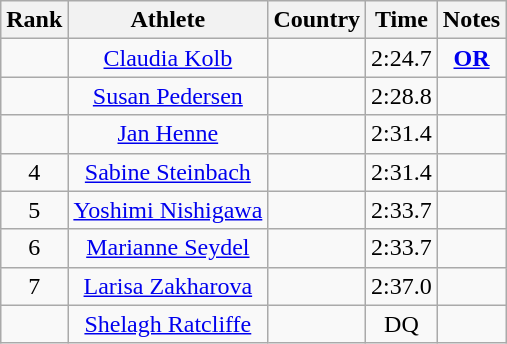<table class="wikitable sortable" style="text-align:center">
<tr>
<th>Rank</th>
<th>Athlete</th>
<th>Country</th>
<th>Time</th>
<th>Notes</th>
</tr>
<tr>
<td></td>
<td><a href='#'>Claudia Kolb</a></td>
<td align=left></td>
<td>2:24.7</td>
<td><strong><a href='#'>OR</a></strong></td>
</tr>
<tr>
<td></td>
<td><a href='#'>Susan Pedersen</a></td>
<td align=left></td>
<td>2:28.8</td>
<td><strong>  </strong></td>
</tr>
<tr>
<td></td>
<td><a href='#'>Jan Henne</a></td>
<td align=left></td>
<td>2:31.4</td>
<td><strong> </strong></td>
</tr>
<tr>
<td>4</td>
<td><a href='#'>Sabine Steinbach</a></td>
<td align=left></td>
<td>2:31.4</td>
<td><strong> </strong></td>
</tr>
<tr>
<td>5</td>
<td><a href='#'>Yoshimi Nishigawa</a></td>
<td align=left></td>
<td>2:33.7</td>
<td><strong> </strong></td>
</tr>
<tr>
<td>6</td>
<td><a href='#'>Marianne Seydel</a></td>
<td align=left></td>
<td>2:33.7</td>
<td><strong> </strong></td>
</tr>
<tr>
<td>7</td>
<td><a href='#'>Larisa Zakharova</a></td>
<td align=left></td>
<td>2:37.0</td>
<td><strong> </strong></td>
</tr>
<tr>
<td></td>
<td><a href='#'>Shelagh Ratcliffe</a></td>
<td align=left></td>
<td>DQ</td>
<td><strong> </strong></td>
</tr>
</table>
